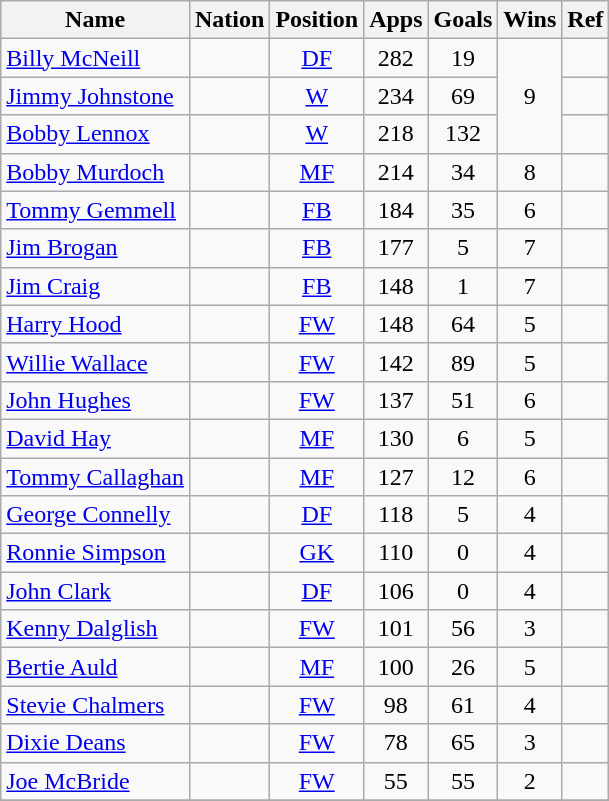<table class="wikitable sortable" style="text-align:center;">
<tr>
<th>Name</th>
<th>Nation</th>
<th>Position</th>
<th>Apps</th>
<th>Goals</th>
<th>Wins</th>
<th>Ref</th>
</tr>
<tr>
<td scope=row align=left><a href='#'>Billy McNeill</a></td>
<td></td>
<td><a href='#'>DF</a></td>
<td>282</td>
<td>19</td>
<td rowspan="3">9</td>
<td></td>
</tr>
<tr>
<td scope=row align=left><a href='#'>Jimmy Johnstone</a></td>
<td></td>
<td><a href='#'>W</a></td>
<td>234</td>
<td>69</td>
<td></td>
</tr>
<tr>
<td scope=row align=left><a href='#'>Bobby Lennox</a></td>
<td></td>
<td><a href='#'>W</a></td>
<td>218</td>
<td>132</td>
<td></td>
</tr>
<tr>
<td scope=row align=left><a href='#'>Bobby Murdoch</a></td>
<td></td>
<td><a href='#'>MF</a></td>
<td>214</td>
<td>34</td>
<td>8</td>
<td></td>
</tr>
<tr>
<td scope=row align=left><a href='#'>Tommy Gemmell</a></td>
<td></td>
<td><a href='#'>FB</a></td>
<td>184</td>
<td>35</td>
<td>6</td>
<td></td>
</tr>
<tr>
<td scope=row align=left><a href='#'>Jim Brogan</a></td>
<td></td>
<td><a href='#'>FB</a></td>
<td>177</td>
<td>5</td>
<td>7</td>
<td></td>
</tr>
<tr>
<td scope=row align=left><a href='#'>Jim Craig</a></td>
<td></td>
<td><a href='#'>FB</a></td>
<td>148</td>
<td>1</td>
<td>7</td>
<td></td>
</tr>
<tr>
<td scope=row align=left><a href='#'>Harry Hood</a></td>
<td></td>
<td><a href='#'>FW</a></td>
<td>148</td>
<td>64</td>
<td>5</td>
<td></td>
</tr>
<tr>
<td scope=row align=left><a href='#'>Willie Wallace</a></td>
<td></td>
<td><a href='#'>FW</a></td>
<td>142</td>
<td>89</td>
<td>5</td>
<td></td>
</tr>
<tr>
<td scope=row align=left><a href='#'>John Hughes</a></td>
<td></td>
<td><a href='#'>FW</a></td>
<td>137</td>
<td>51</td>
<td>6</td>
<td></td>
</tr>
<tr>
<td scope=row align=left><a href='#'>David Hay</a></td>
<td></td>
<td><a href='#'>MF</a></td>
<td>130</td>
<td>6</td>
<td>5</td>
<td></td>
</tr>
<tr>
<td scope=row align=left><a href='#'>Tommy Callaghan</a></td>
<td></td>
<td><a href='#'>MF</a></td>
<td>127</td>
<td>12</td>
<td>6</td>
<td></td>
</tr>
<tr>
<td scope=row align=left><a href='#'>George Connelly</a></td>
<td></td>
<td><a href='#'>DF</a></td>
<td>118</td>
<td>5</td>
<td>4</td>
<td></td>
</tr>
<tr>
<td scope=row align=left><a href='#'>Ronnie Simpson</a></td>
<td></td>
<td><a href='#'>GK</a></td>
<td>110</td>
<td>0</td>
<td>4</td>
<td></td>
</tr>
<tr>
<td scope=row align=left><a href='#'>John Clark</a></td>
<td></td>
<td><a href='#'>DF</a></td>
<td>106</td>
<td>0</td>
<td>4</td>
<td></td>
</tr>
<tr>
<td scope=row align=left><a href='#'>Kenny Dalglish</a></td>
<td></td>
<td><a href='#'>FW</a></td>
<td>101</td>
<td>56</td>
<td>3</td>
<td></td>
</tr>
<tr>
<td scope=row align=left><a href='#'>Bertie Auld</a></td>
<td></td>
<td><a href='#'>MF</a></td>
<td>100</td>
<td>26</td>
<td>5</td>
<td></td>
</tr>
<tr>
<td scope=row align=left><a href='#'>Stevie Chalmers</a></td>
<td></td>
<td><a href='#'>FW</a></td>
<td>98</td>
<td>61</td>
<td>4</td>
<td></td>
</tr>
<tr>
<td scope=row align=left><a href='#'>Dixie Deans</a></td>
<td></td>
<td><a href='#'>FW</a></td>
<td>78</td>
<td>65</td>
<td>3</td>
<td></td>
</tr>
<tr>
<td scope=row align=left><a href='#'>Joe McBride</a></td>
<td></td>
<td><a href='#'>FW</a></td>
<td>55</td>
<td>55</td>
<td>2</td>
<td></td>
</tr>
<tr>
</tr>
</table>
